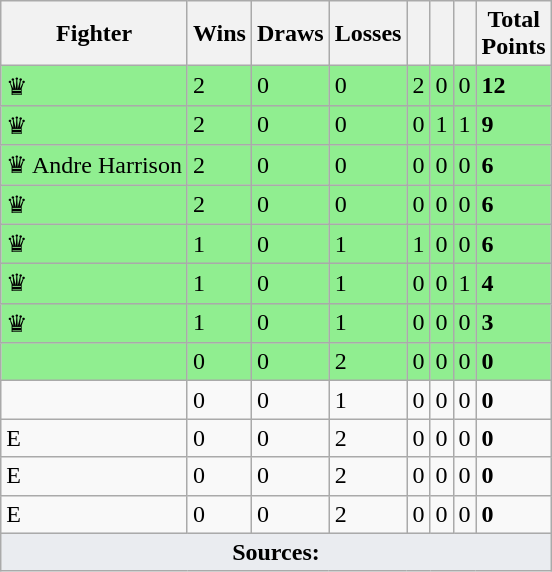<table class="wikitable sortable">
<tr>
<th>Fighter</th>
<th>Wins</th>
<th>Draws</th>
<th>Losses</th>
<th></th>
<th></th>
<th></th>
<th>Total<br> Points</th>
</tr>
<tr>
<td style="background:#90EE90;">♛  </td>
<td style="background:#90EE90;">2</td>
<td style="background:#90EE90;">0</td>
<td style="background:#90EE90;">0</td>
<td style="background:#90EE90;">2</td>
<td style="background:#90EE90;">0</td>
<td style="background:#90EE90;">0</td>
<td style="background:#90EE90;"><strong>12</strong></td>
</tr>
<tr>
<td style="background:#90EE90;">♛  </td>
<td style="background:#90EE90;">2</td>
<td style="background:#90EE90;">0</td>
<td style="background:#90EE90;">0</td>
<td style="background:#90EE90;">0</td>
<td style="background:#90EE90;">1</td>
<td style="background:#90EE90;">1</td>
<td style="background:#90EE90;"><strong>9</strong></td>
</tr>
<tr>
<td style="background:#90EE90;">♛  Andre Harrison</td>
<td style="background:#90EE90;">2</td>
<td style="background:#90EE90;">0</td>
<td style="background:#90EE90;">0</td>
<td style="background:#90EE90;">0</td>
<td style="background:#90EE90;">0</td>
<td style="background:#90EE90;">0</td>
<td style="background:#90EE90;"><strong>6</strong></td>
</tr>
<tr>
<td style="background:#90EE90;">♛   </td>
<td style="background:#90EE90;">2</td>
<td style="background:#90EE90;">0</td>
<td style="background:#90EE90;">0</td>
<td style="background:#90EE90;">0</td>
<td style="background:#90EE90;">0</td>
<td style="background:#90EE90;">0</td>
<td style="background:#90EE90;"><strong>6</strong></td>
</tr>
<tr>
<td style="background:#90EE90;">♛  </td>
<td style="background:#90EE90;">1</td>
<td style="background:#90EE90;">0</td>
<td style="background:#90EE90;">1</td>
<td style="background:#90EE90;">1</td>
<td style="background:#90EE90;">0</td>
<td style="background:#90EE90;">0</td>
<td style="background:#90EE90;"><strong>6</strong></td>
</tr>
<tr>
<td style="background:#90EE90;">♛   </td>
<td style="background:#90EE90;">1</td>
<td style="background:#90EE90;">0</td>
<td style="background:#90EE90;">1</td>
<td style="background:#90EE90;">0</td>
<td style="background:#90EE90;">0</td>
<td style="background:#90EE90;">1</td>
<td style="background:#90EE90;"><strong>4</strong></td>
</tr>
<tr>
<td style="background:#90EE90;">♛   </td>
<td style="background:#90EE90;">1</td>
<td style="background:#90EE90;">0</td>
<td style="background:#90EE90;">1</td>
<td style="background:#90EE90;">0</td>
<td style="background:#90EE90;">0</td>
<td style="background:#90EE90;">0</td>
<td style="background:#90EE90;"><strong>3</strong></td>
</tr>
<tr>
<td style="background:#90EE90;"></td>
<td style="background:#90EE90;">0</td>
<td style="background:#90EE90;">0</td>
<td style="background:#90EE90;">2</td>
<td style="background:#90EE90;">0</td>
<td style="background:#90EE90;">0</td>
<td style="background:#90EE90;">0</td>
<td style="background:#90EE90;"><strong>0</strong></td>
</tr>
<tr>
<td></td>
<td>0</td>
<td>0</td>
<td>1</td>
<td>0</td>
<td>0</td>
<td>0</td>
<td><strong>0</strong></td>
</tr>
<tr>
<td>E </td>
<td>0</td>
<td>0</td>
<td>2</td>
<td>0</td>
<td>0</td>
<td>0</td>
<td><strong>0</strong></td>
</tr>
<tr>
<td>E  </td>
<td>0</td>
<td>0</td>
<td>2</td>
<td>0</td>
<td>0</td>
<td>0</td>
<td><strong>0</strong></td>
</tr>
<tr>
<td>E </td>
<td>0</td>
<td>0</td>
<td>2</td>
<td>0</td>
<td>0</td>
<td>0</td>
<td><strong>0</strong></td>
</tr>
<tr>
<td colspan="8" style="background-color:#EAECF0; text-align:center"><strong>Sources:</strong></td>
</tr>
</table>
